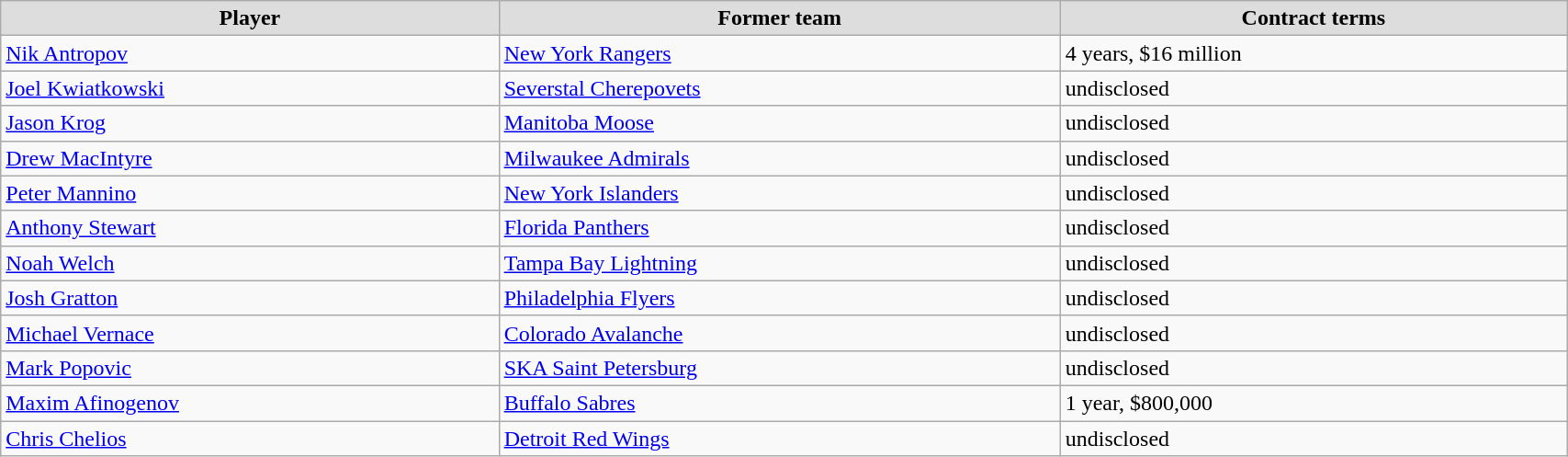<table class="wikitable" width=90%>
<tr align="center"  bgcolor="#dddddd">
<td><strong>Player</strong></td>
<td><strong>Former team</strong></td>
<td><strong>Contract terms</strong></td>
</tr>
<tr>
<td><a href='#'>Nik Antropov</a></td>
<td><a href='#'>New York Rangers</a></td>
<td>4 years, $16 million</td>
</tr>
<tr>
<td><a href='#'>Joel Kwiatkowski</a></td>
<td><a href='#'>Severstal Cherepovets</a></td>
<td>undisclosed</td>
</tr>
<tr>
<td><a href='#'>Jason Krog</a></td>
<td><a href='#'>Manitoba Moose</a></td>
<td>undisclosed</td>
</tr>
<tr>
<td><a href='#'>Drew MacIntyre</a></td>
<td><a href='#'>Milwaukee Admirals</a></td>
<td>undisclosed</td>
</tr>
<tr>
<td><a href='#'>Peter Mannino</a></td>
<td><a href='#'>New York Islanders</a></td>
<td>undisclosed</td>
</tr>
<tr>
<td><a href='#'>Anthony Stewart</a></td>
<td><a href='#'>Florida Panthers</a></td>
<td>undisclosed</td>
</tr>
<tr>
<td><a href='#'>Noah Welch</a></td>
<td><a href='#'>Tampa Bay Lightning</a></td>
<td>undisclosed</td>
</tr>
<tr>
<td><a href='#'>Josh Gratton</a></td>
<td><a href='#'>Philadelphia Flyers</a></td>
<td>undisclosed</td>
</tr>
<tr>
<td><a href='#'>Michael Vernace</a></td>
<td><a href='#'>Colorado Avalanche</a></td>
<td>undisclosed</td>
</tr>
<tr>
<td><a href='#'>Mark Popovic</a></td>
<td><a href='#'>SKA Saint Petersburg</a></td>
<td>undisclosed</td>
</tr>
<tr>
<td><a href='#'>Maxim Afinogenov</a></td>
<td><a href='#'>Buffalo Sabres</a></td>
<td>1 year, $800,000</td>
</tr>
<tr>
<td><a href='#'>Chris Chelios</a></td>
<td><a href='#'>Detroit Red Wings</a></td>
<td>undisclosed</td>
</tr>
</table>
